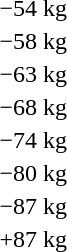<table>
<tr>
<td rowspan=2>−54 kg</td>
<td rowspan=2></td>
<td rowspan=2></td>
<td></td>
</tr>
<tr>
<td></td>
</tr>
<tr>
<td rowspan=2>−58 kg</td>
<td rowspan=2></td>
<td rowspan=2></td>
<td></td>
</tr>
<tr>
<td></td>
</tr>
<tr>
<td rowspan=2>−63 kg</td>
<td rowspan=2></td>
<td rowspan=2></td>
<td></td>
</tr>
<tr>
<td></td>
</tr>
<tr>
<td rowspan=2>−68 kg</td>
<td rowspan=2></td>
<td rowspan=2></td>
<td></td>
</tr>
<tr>
<td></td>
</tr>
<tr>
<td rowspan=2>−74 kg</td>
<td rowspan=2></td>
<td rowspan=2></td>
<td></td>
</tr>
<tr>
<td></td>
</tr>
<tr>
<td rowspan=2>−80 kg</td>
<td rowspan=2></td>
<td rowspan=2></td>
<td></td>
</tr>
<tr>
<td></td>
</tr>
<tr>
<td rowspan=2>−87 kg</td>
<td rowspan=2></td>
<td rowspan=2></td>
<td></td>
</tr>
<tr>
<td></td>
</tr>
<tr>
<td rowspan=2>+87 kg</td>
<td rowspan=2></td>
<td rowspan=2></td>
<td></td>
</tr>
<tr>
<td></td>
</tr>
</table>
